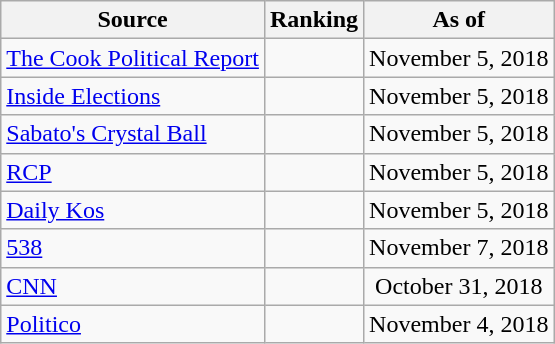<table class="wikitable" style="text-align:center">
<tr>
<th>Source</th>
<th>Ranking</th>
<th>As of</th>
</tr>
<tr>
<td align=left><a href='#'>The Cook Political Report</a></td>
<td></td>
<td>November 5, 2018</td>
</tr>
<tr>
<td align=left><a href='#'>Inside Elections</a></td>
<td></td>
<td>November 5, 2018</td>
</tr>
<tr>
<td align=left><a href='#'>Sabato's Crystal Ball</a></td>
<td></td>
<td>November 5, 2018</td>
</tr>
<tr>
<td align="left"><a href='#'>RCP</a></td>
<td></td>
<td>November 5, 2018</td>
</tr>
<tr>
<td align="left"><a href='#'>Daily Kos</a></td>
<td></td>
<td>November 5, 2018</td>
</tr>
<tr>
<td align="left"><a href='#'>538</a></td>
<td></td>
<td>November 7, 2018</td>
</tr>
<tr>
<td align="left"><a href='#'>CNN</a></td>
<td></td>
<td>October 31, 2018</td>
</tr>
<tr>
<td align="left"><a href='#'>Politico</a></td>
<td></td>
<td>November 4, 2018</td>
</tr>
</table>
